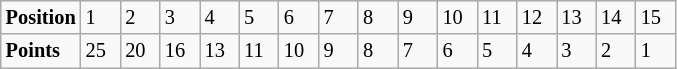<table class="wikitable" style="font-size: 85%;">
<tr>
<td><strong>Position</strong></td>
<td width=20>1</td>
<td width=20>2</td>
<td width=20>3</td>
<td width=20>4</td>
<td width=20>5</td>
<td width=20>6</td>
<td width=20>7</td>
<td width=20>8</td>
<td width=20>9</td>
<td width=20>10</td>
<td width=20>11</td>
<td width=20>12</td>
<td width=20>13</td>
<td width=20>14</td>
<td width=20>15</td>
</tr>
<tr>
<td><strong>Points</strong></td>
<td>25</td>
<td>20</td>
<td>16</td>
<td>13</td>
<td>11</td>
<td>10</td>
<td>9</td>
<td>8</td>
<td>7</td>
<td>6</td>
<td>5</td>
<td>4</td>
<td>3</td>
<td>2</td>
<td>1</td>
</tr>
</table>
